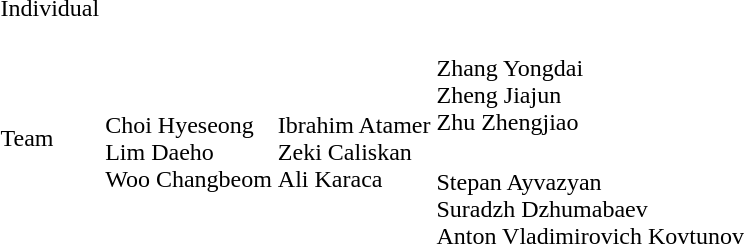<table>
<tr>
<td rowspan=2>Individual</td>
<td rowspan=2></td>
<td rowspan=2></td>
<td></td>
</tr>
<tr>
<td></td>
</tr>
<tr>
<td rowspan=2>Team</td>
<td rowspan=2><br>Choi Hyeseong<br>Lim Daeho<br>Woo Changbeom</td>
<td rowspan=2><br>Ibrahim Atamer<br>Zeki Caliskan<br>Ali Karaca</td>
<td><br>Zhang Yongdai<br>Zheng Jiajun<br>Zhu Zhengjiao</td>
</tr>
<tr>
<td><br>Stepan Ayvazyan<br>Suradzh Dzhumabaev<br>Anton Vladimirovich Kovtunov</td>
</tr>
</table>
